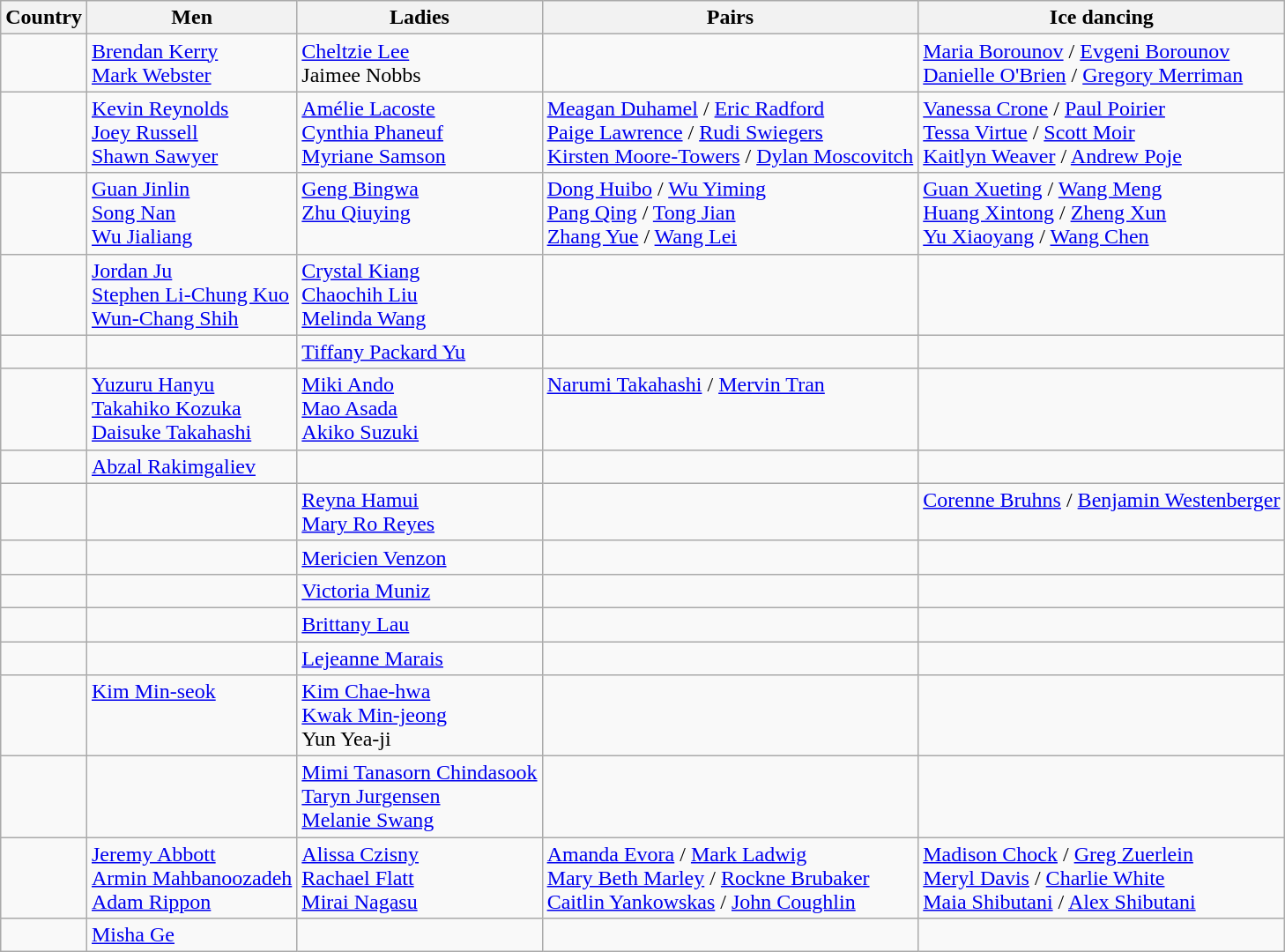<table class="wikitable">
<tr>
<th>Country</th>
<th>Men</th>
<th>Ladies</th>
<th>Pairs</th>
<th>Ice dancing</th>
</tr>
<tr valign="top">
<td></td>
<td><a href='#'>Brendan Kerry</a> <br> <a href='#'>Mark Webster</a></td>
<td><a href='#'>Cheltzie Lee</a> <br> Jaimee Nobbs</td>
<td></td>
<td><a href='#'>Maria Borounov</a> / <a href='#'>Evgeni Borounov</a> <br> <a href='#'>Danielle O'Brien</a> / <a href='#'>Gregory Merriman</a></td>
</tr>
<tr valign="top">
<td></td>
<td><a href='#'>Kevin Reynolds</a> <br> <a href='#'>Joey Russell</a> <br> <a href='#'>Shawn Sawyer</a></td>
<td><a href='#'>Amélie Lacoste</a> <br> <a href='#'>Cynthia Phaneuf</a> <br> <a href='#'>Myriane Samson</a></td>
<td><a href='#'>Meagan Duhamel</a> / <a href='#'>Eric Radford</a> <br> <a href='#'>Paige Lawrence</a> / <a href='#'>Rudi Swiegers</a> <br> <a href='#'>Kirsten Moore-Towers</a> / <a href='#'>Dylan Moscovitch</a></td>
<td><a href='#'>Vanessa Crone</a> / <a href='#'>Paul Poirier</a> <br> <a href='#'>Tessa Virtue</a> / <a href='#'>Scott Moir</a> <br> <a href='#'>Kaitlyn Weaver</a> / <a href='#'>Andrew Poje</a></td>
</tr>
<tr valign="top">
<td></td>
<td><a href='#'>Guan Jinlin</a> <br> <a href='#'>Song Nan</a> <br> <a href='#'>Wu Jialiang</a></td>
<td><a href='#'>Geng Bingwa</a> <br> <a href='#'>Zhu Qiuying</a></td>
<td><a href='#'>Dong Huibo</a> / <a href='#'>Wu Yiming</a> <br> <a href='#'>Pang Qing</a> / <a href='#'>Tong Jian</a> <br> <a href='#'>Zhang Yue</a> / <a href='#'>Wang Lei</a></td>
<td><a href='#'>Guan Xueting</a> / <a href='#'>Wang Meng</a> <br> <a href='#'>Huang Xintong</a> / <a href='#'>Zheng Xun</a> <br> <a href='#'>Yu Xiaoyang</a> / <a href='#'>Wang Chen</a></td>
</tr>
<tr valign="top">
<td></td>
<td><a href='#'>Jordan Ju</a> <br> <a href='#'>Stephen Li-Chung Kuo</a> <br> <a href='#'>Wun-Chang Shih</a></td>
<td><a href='#'>Crystal Kiang</a> <br> <a href='#'>Chaochih Liu</a> <br> <a href='#'>Melinda Wang</a></td>
<td></td>
<td></td>
</tr>
<tr valign="top">
<td></td>
<td></td>
<td><a href='#'>Tiffany Packard Yu</a></td>
<td></td>
<td></td>
</tr>
<tr valign="top">
<td></td>
<td><a href='#'>Yuzuru Hanyu</a> <br> <a href='#'>Takahiko Kozuka</a> <br> <a href='#'>Daisuke Takahashi</a></td>
<td><a href='#'>Miki Ando</a> <br> <a href='#'>Mao Asada</a> <br> <a href='#'>Akiko Suzuki</a></td>
<td><a href='#'>Narumi Takahashi</a> / <a href='#'>Mervin Tran</a></td>
<td></td>
</tr>
<tr valign="top">
<td></td>
<td><a href='#'>Abzal Rakimgaliev</a></td>
<td></td>
<td></td>
<td></td>
</tr>
<tr valign="top">
<td></td>
<td></td>
<td><a href='#'>Reyna Hamui</a> <br> <a href='#'>Mary Ro Reyes</a></td>
<td></td>
<td><a href='#'>Corenne Bruhns</a> / <a href='#'>Benjamin Westenberger</a></td>
</tr>
<tr valign="top">
<td></td>
<td></td>
<td><a href='#'>Mericien Venzon</a></td>
<td></td>
<td></td>
</tr>
<tr valign="top">
<td></td>
<td></td>
<td><a href='#'>Victoria Muniz</a></td>
<td></td>
<td></td>
</tr>
<tr valign="top">
<td></td>
<td></td>
<td><a href='#'>Brittany Lau</a></td>
<td></td>
<td></td>
</tr>
<tr valign="top">
<td></td>
<td></td>
<td><a href='#'>Lejeanne Marais</a></td>
<td></td>
<td></td>
</tr>
<tr valign="top">
<td></td>
<td><a href='#'>Kim Min-seok</a></td>
<td><a href='#'>Kim Chae-hwa</a> <br> <a href='#'>Kwak Min-jeong</a> <br> Yun Yea-ji</td>
<td></td>
<td></td>
</tr>
<tr valign="top">
<td></td>
<td></td>
<td><a href='#'>Mimi Tanasorn Chindasook</a> <br> <a href='#'>Taryn Jurgensen</a> <br> <a href='#'>Melanie Swang</a></td>
<td></td>
<td></td>
</tr>
<tr valign="top">
<td></td>
<td><a href='#'>Jeremy Abbott</a> <br> <a href='#'>Armin Mahbanoozadeh</a> <br> <a href='#'>Adam Rippon</a></td>
<td><a href='#'>Alissa Czisny</a> <br> <a href='#'>Rachael Flatt</a> <br> <a href='#'>Mirai Nagasu</a></td>
<td><a href='#'>Amanda Evora</a> / <a href='#'>Mark Ladwig</a> <br> <a href='#'>Mary Beth Marley</a> / <a href='#'>Rockne Brubaker</a> <br> <a href='#'>Caitlin Yankowskas</a> / <a href='#'>John Coughlin</a></td>
<td><a href='#'>Madison Chock</a> / <a href='#'>Greg Zuerlein</a> <br> <a href='#'>Meryl Davis</a> / <a href='#'>Charlie White</a> <br> <a href='#'>Maia Shibutani</a> / <a href='#'>Alex Shibutani</a></td>
</tr>
<tr valign="top">
<td></td>
<td><a href='#'>Misha Ge</a></td>
<td></td>
<td></td>
<td></td>
</tr>
</table>
